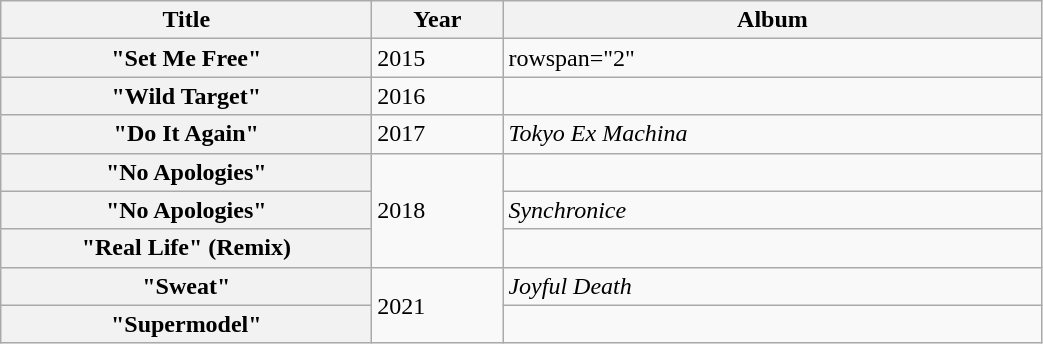<table class="wikitable plainrowheaders">
<tr>
<th scope="col" style="width:15em;">Title</th>
<th scope="col" style="width:5em;">Year</th>
<th scope="col" style="width:22em;">Album</th>
</tr>
<tr>
<th scope="row">"Set Me Free"<br></th>
<td>2015</td>
<td>rowspan="2" </td>
</tr>
<tr>
<th scope="row">"Wild Target"<br></th>
<td>2016</td>
</tr>
<tr>
<th scope="row">"Do It Again"<br></th>
<td>2017</td>
<td><em>Tokyo Ex Machina</em></td>
</tr>
<tr>
<th scope="row">"No Apologies"<br></th>
<td rowspan="3">2018</td>
<td></td>
</tr>
<tr>
<th scope="row">"No Apologies"<br></th>
<td><em>Synchronice</em></td>
</tr>
<tr>
<th scope="row">"Real Life" (Remix)<br></th>
<td></td>
</tr>
<tr>
<th scope="row">"Sweat" <br></th>
<td rowspan="2">2021</td>
<td><em>Joyful Death</em></td>
</tr>
<tr>
<th scope="row">"Supermodel" <br></th>
<td></td>
</tr>
</table>
